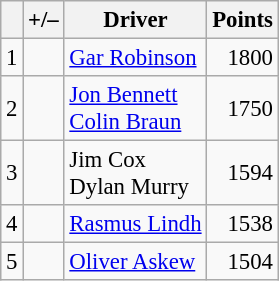<table class="wikitable" style="font-size: 95%;">
<tr>
<th scope="col"></th>
<th scope="col">+/–</th>
<th scope="col">Driver</th>
<th scope="col">Points</th>
</tr>
<tr>
<td align=center>1</td>
<td align="left"></td>
<td> <a href='#'>Gar Robinson</a></td>
<td align=right>1800</td>
</tr>
<tr>
<td align=center>2</td>
<td align="left"></td>
<td> <a href='#'>Jon Bennett</a><br> <a href='#'>Colin Braun</a></td>
<td align=right>1750</td>
</tr>
<tr>
<td align=center>3</td>
<td align="left"></td>
<td> Jim Cox<br> Dylan Murry</td>
<td align=right>1594</td>
</tr>
<tr>
<td align=center>4</td>
<td align="left"></td>
<td> <a href='#'>Rasmus Lindh</a></td>
<td align=right>1538</td>
</tr>
<tr>
<td align=center>5</td>
<td align="left"></td>
<td> <a href='#'>Oliver Askew</a></td>
<td align=right>1504</td>
</tr>
</table>
